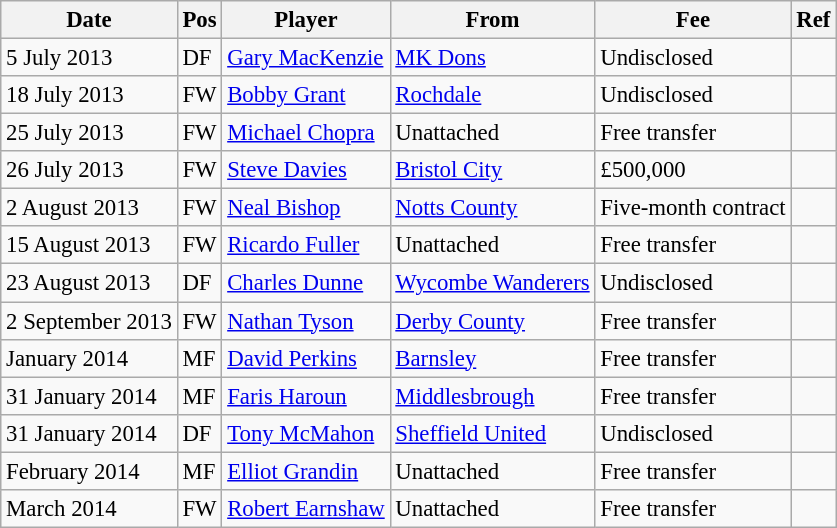<table class="wikitable" style="font-size:95%;">
<tr>
<th>Date</th>
<th>Pos</th>
<th>Player</th>
<th>From</th>
<th>Fee</th>
<th>Ref</th>
</tr>
<tr>
<td>5 July 2013</td>
<td>DF</td>
<td> <a href='#'>Gary MacKenzie</a></td>
<td><a href='#'>MK Dons</a></td>
<td>Undisclosed</td>
<td></td>
</tr>
<tr>
<td>18 July 2013</td>
<td>FW</td>
<td> <a href='#'>Bobby Grant</a></td>
<td><a href='#'>Rochdale</a></td>
<td>Undisclosed</td>
<td></td>
</tr>
<tr>
<td>25 July 2013</td>
<td>FW</td>
<td> <a href='#'>Michael Chopra</a></td>
<td>Unattached</td>
<td>Free transfer</td>
<td></td>
</tr>
<tr>
<td>26 July 2013</td>
<td>FW</td>
<td> <a href='#'>Steve Davies</a></td>
<td><a href='#'>Bristol City</a></td>
<td>£500,000</td>
<td></td>
</tr>
<tr>
<td>2 August 2013</td>
<td>FW</td>
<td> <a href='#'>Neal Bishop</a></td>
<td><a href='#'>Notts County</a></td>
<td>Five-month contract</td>
<td></td>
</tr>
<tr>
<td>15 August 2013</td>
<td>FW</td>
<td> <a href='#'>Ricardo Fuller</a></td>
<td>Unattached</td>
<td>Free transfer</td>
<td></td>
</tr>
<tr>
<td>23 August 2013</td>
<td>DF</td>
<td> <a href='#'>Charles Dunne</a></td>
<td><a href='#'>Wycombe Wanderers</a></td>
<td>Undisclosed</td>
<td></td>
</tr>
<tr>
<td>2 September 2013</td>
<td>FW</td>
<td> <a href='#'>Nathan Tyson</a></td>
<td><a href='#'>Derby County</a></td>
<td>Free transfer</td>
<td></td>
</tr>
<tr>
<td>January 2014</td>
<td>MF</td>
<td> <a href='#'>David Perkins</a></td>
<td><a href='#'>Barnsley</a></td>
<td>Free transfer</td>
<td></td>
</tr>
<tr>
<td>31 January 2014</td>
<td>MF</td>
<td> <a href='#'>Faris Haroun</a></td>
<td><a href='#'>Middlesbrough</a></td>
<td>Free transfer</td>
<td></td>
</tr>
<tr>
<td>31 January 2014</td>
<td>DF</td>
<td> <a href='#'>Tony McMahon</a></td>
<td><a href='#'>Sheffield United</a></td>
<td>Undisclosed</td>
<td></td>
</tr>
<tr>
<td>February 2014</td>
<td>MF</td>
<td> <a href='#'>Elliot Grandin</a></td>
<td>Unattached</td>
<td>Free transfer</td>
<td></td>
</tr>
<tr>
<td>March 2014</td>
<td>FW</td>
<td> <a href='#'>Robert Earnshaw</a></td>
<td>Unattached</td>
<td>Free transfer</td>
<td></td>
</tr>
</table>
